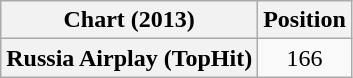<table class="wikitable plainrowheaders" style="text-align:center;">
<tr>
<th scope="col">Chart (2013)</th>
<th scope="col">Position</th>
</tr>
<tr>
<th scope="row">Russia Airplay (TopHit)</th>
<td>166</td>
</tr>
</table>
